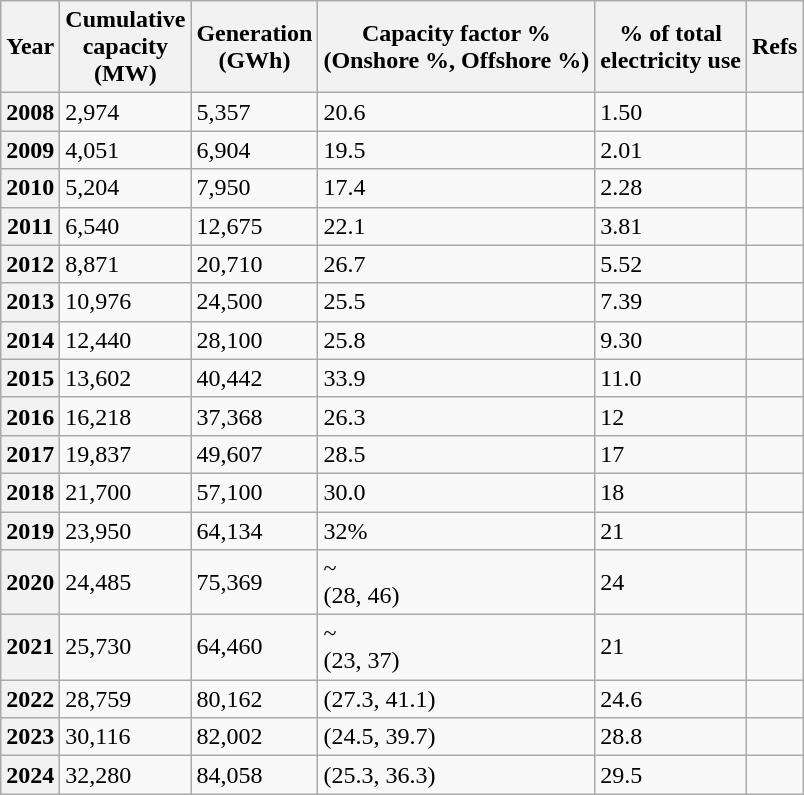<table class="wikitable" style="float:left; margin-left:1em;">
<tr>
<th>Year</th>
<th>Cumulative<br>capacity<br>(MW)</th>
<th>Generation<br>(GWh)</th>
<th>Capacity factor %<br>(Onshore %, Offshore %)</th>
<th scope="col">% of total <br>electricity use</th>
<th scope="col">Refs</th>
</tr>
<tr>
<th scope="row">2008</th>
<td>2,974</td>
<td>5,357</td>
<td>20.6</td>
<td>1.50</td>
<td></td>
</tr>
<tr>
<th scope="row">2009</th>
<td>4,051</td>
<td>6,904</td>
<td>19.5</td>
<td>2.01</td>
<td></td>
</tr>
<tr>
<th scope="row">2010</th>
<td>5,204</td>
<td>7,950</td>
<td>17.4</td>
<td>2.28</td>
<td></td>
</tr>
<tr>
<th scope="row">2011</th>
<td>6,540</td>
<td>12,675</td>
<td>22.1</td>
<td>3.81</td>
<td></td>
</tr>
<tr>
<th scope="row">2012</th>
<td>8,871</td>
<td>20,710</td>
<td>26.7</td>
<td>5.52</td>
<td></td>
</tr>
<tr>
<th scope="row">2013</th>
<td>10,976</td>
<td>24,500</td>
<td>25.5</td>
<td>7.39</td>
<td></td>
</tr>
<tr>
<th scope="row">2014</th>
<td>12,440</td>
<td>28,100</td>
<td>25.8</td>
<td>9.30</td>
<td></td>
</tr>
<tr>
<th scope="row">2015</th>
<td>13,602</td>
<td>40,442</td>
<td>33.9</td>
<td>11.0</td>
<td></td>
</tr>
<tr>
<th scope="row">2016</th>
<td>16,218</td>
<td>37,368</td>
<td>26.3</td>
<td>12</td>
<td></td>
</tr>
<tr>
<th scope="row">2017</th>
<td>19,837</td>
<td>49,607</td>
<td>28.5</td>
<td>17</td>
<td></td>
</tr>
<tr>
<th scope="row">2018</th>
<td>21,700</td>
<td>57,100</td>
<td>30.0</td>
<td>18</td>
<td></td>
</tr>
<tr>
<th>2019</th>
<td>23,950</td>
<td>64,134</td>
<td>32%</td>
<td>21</td>
<td></td>
</tr>
<tr>
<th>2020</th>
<td>24,485</td>
<td>75,369</td>
<td>~<br>(28, 46)</td>
<td>24</td>
<td></td>
</tr>
<tr>
<th>2021</th>
<td>25,730</td>
<td>64,460</td>
<td>~<br>(23, 37)</td>
<td>21</td>
<td></td>
</tr>
<tr>
<th>2022</th>
<td>28,759</td>
<td>80,162</td>
<td>(27.3, 41.1)</td>
<td>24.6</td>
<td></td>
</tr>
<tr>
<th>2023</th>
<td>30,116</td>
<td>82,002</td>
<td>(24.5, 39.7)</td>
<td>28.8</td>
<td></td>
</tr>
<tr>
<th>2024</th>
<td>32,280</td>
<td>84,058</td>
<td>(25.3, 36.3)</td>
<td>29.5</td>
<td></td>
</tr>
</table>
